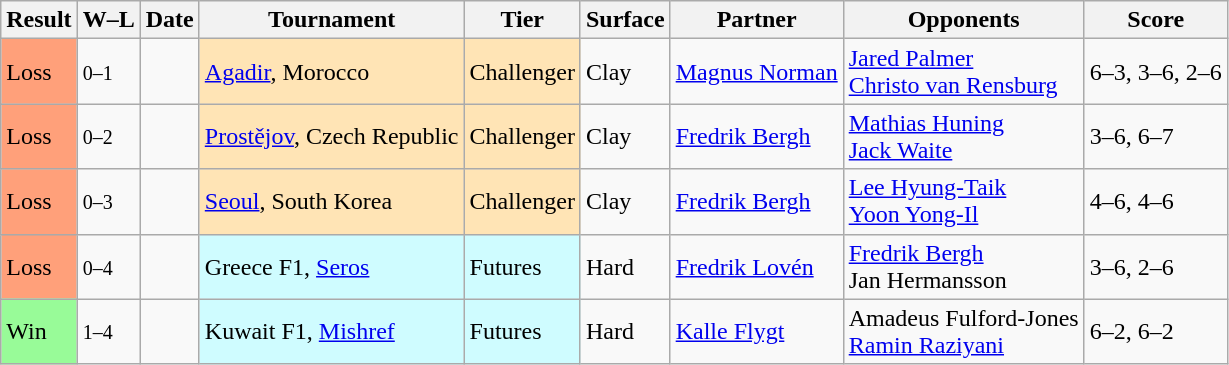<table class="sortable wikitable">
<tr>
<th>Result</th>
<th class="unsortable">W–L</th>
<th>Date</th>
<th>Tournament</th>
<th>Tier</th>
<th>Surface</th>
<th>Partner</th>
<th>Opponents</th>
<th class="unsortable">Score</th>
</tr>
<tr>
<td style="background:#ffa07a;">Loss</td>
<td><small>0–1</small></td>
<td></td>
<td style="background:moccasin;"><a href='#'>Agadir</a>, Morocco</td>
<td style="background:moccasin;">Challenger</td>
<td>Clay</td>
<td> <a href='#'>Magnus Norman</a></td>
<td> <a href='#'>Jared Palmer</a> <br>  <a href='#'>Christo van Rensburg</a></td>
<td>6–3, 3–6, 2–6</td>
</tr>
<tr>
<td style="background:#ffa07a;">Loss</td>
<td><small>0–2</small></td>
<td></td>
<td style="background:moccasin;"><a href='#'>Prostějov</a>, Czech Republic</td>
<td style="background:moccasin;">Challenger</td>
<td>Clay</td>
<td> <a href='#'>Fredrik Bergh</a></td>
<td> <a href='#'>Mathias Huning</a> <br>  <a href='#'>Jack Waite</a></td>
<td>3–6, 6–7</td>
</tr>
<tr>
<td style="background:#ffa07a;">Loss</td>
<td><small>0–3</small></td>
<td></td>
<td style="background:moccasin;"><a href='#'>Seoul</a>, South Korea</td>
<td style="background:moccasin;">Challenger</td>
<td>Clay</td>
<td> <a href='#'>Fredrik Bergh</a></td>
<td> <a href='#'>Lee Hyung-Taik</a> <br>  <a href='#'>Yoon Yong-Il</a></td>
<td>4–6, 4–6</td>
</tr>
<tr>
<td style="background:#ffa07a;">Loss</td>
<td><small>0–4</small></td>
<td></td>
<td style="background:#cffcff;">Greece F1, <a href='#'>Seros</a></td>
<td style="background:#cffcff;">Futures</td>
<td>Hard</td>
<td> <a href='#'>Fredrik Lovén</a></td>
<td> <a href='#'>Fredrik Bergh</a> <br>  Jan Hermansson</td>
<td>3–6, 2–6</td>
</tr>
<tr>
<td style="background:#98fb98;">Win</td>
<td><small>1–4</small></td>
<td></td>
<td style="background:#cffcff;">Kuwait F1, <a href='#'>Mishref</a></td>
<td style="background:#cffcff;">Futures</td>
<td>Hard</td>
<td> <a href='#'>Kalle Flygt</a></td>
<td> Amadeus Fulford-Jones <br>  <a href='#'>Ramin Raziyani</a></td>
<td>6–2, 6–2</td>
</tr>
</table>
